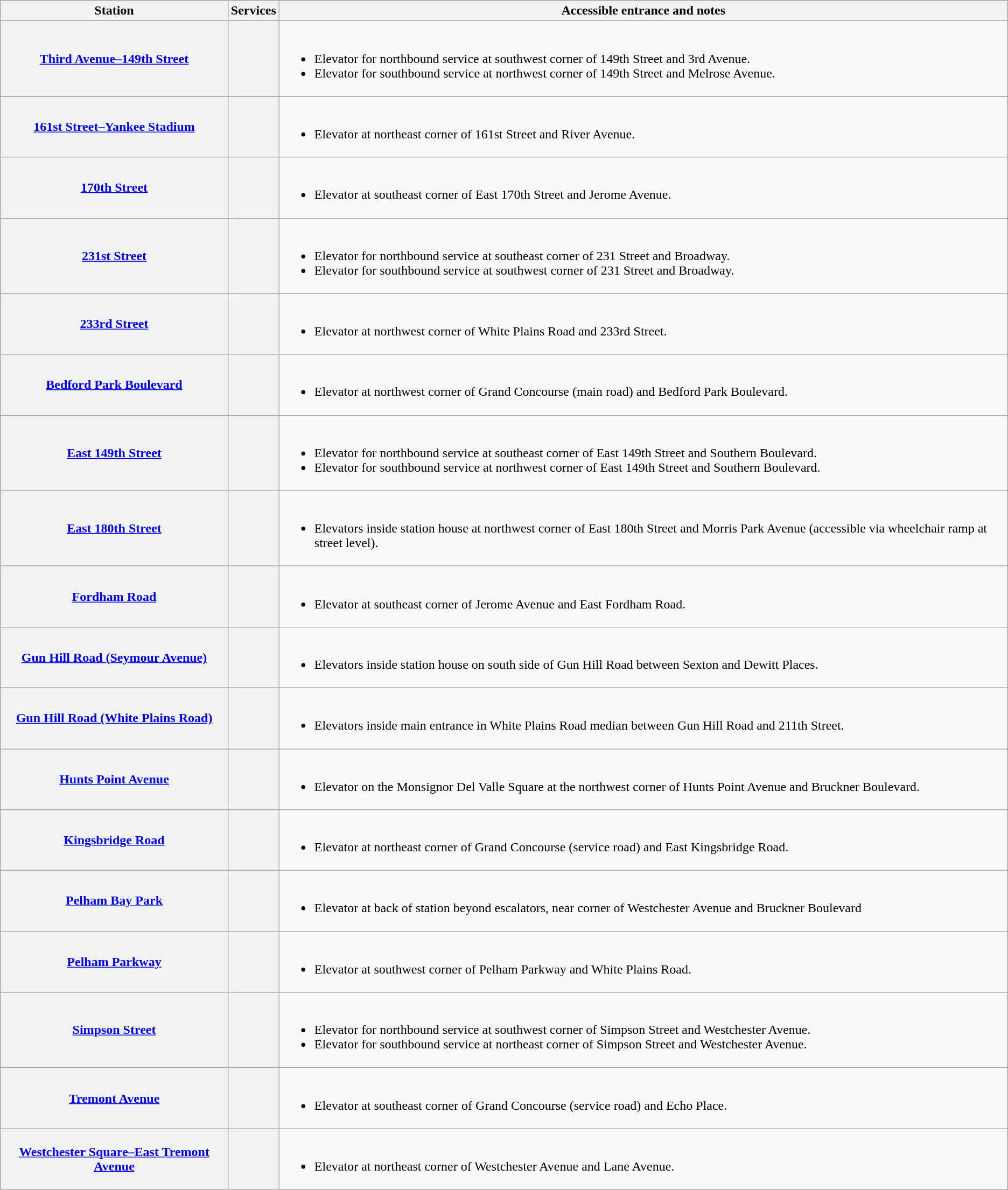<table class="wikitable mw-collapsible sortable">
<tr>
<th>Station</th>
<th>Services</th>
<th class="unsortable">Accessible entrance and notes</th>
</tr>
<tr>
<th><a href='#'>Third Avenue–149th Street</a></th>
<th></th>
<td><br><ul><li>Elevator for northbound service at southwest corner of 149th Street and 3rd Avenue.</li><li>Elevator for southbound service at northwest corner of 149th Street and Melrose Avenue.</li></ul></td>
</tr>
<tr>
<th><a href='#'>161st Street–Yankee Stadium</a></th>
<th></th>
<td><br><ul><li>Elevator at northeast corner of 161st Street and River Avenue.</li></ul></td>
</tr>
<tr>
<th><a href='#'>170th Street</a></th>
<th></th>
<td><br><ul><li>Elevator at southeast corner of East 170th Street and Jerome Avenue.</li></ul></td>
</tr>
<tr>
<th><a href='#'>231st Street</a></th>
<th></th>
<td><br><ul><li>Elevator for northbound service at southeast corner of 231 Street and Broadway.</li><li>Elevator for southbound service at southwest corner of 231 Street and Broadway.</li></ul></td>
</tr>
<tr>
<th><a href='#'>233rd Street</a></th>
<th></th>
<td><br><ul><li>Elevator at northwest corner of White Plains Road and 233rd Street.</li></ul></td>
</tr>
<tr>
<th><a href='#'>Bedford Park Boulevard</a></th>
<th></th>
<td><br><ul><li>Elevator at northwest corner of Grand Concourse (main road) and Bedford Park Boulevard.</li></ul></td>
</tr>
<tr>
<th><a href='#'>East 149th Street</a></th>
<th></th>
<td><br><ul><li>Elevator for northbound service at southeast corner of East 149th Street and Southern Boulevard.</li><li>Elevator for southbound service at northwest corner of East 149th Street and Southern Boulevard.</li></ul></td>
</tr>
<tr>
<th><a href='#'>East 180th Street</a></th>
<th></th>
<td><br><ul><li>Elevators inside station house at northwest corner of East 180th Street and Morris Park Avenue (accessible via wheelchair ramp at street level).</li></ul></td>
</tr>
<tr>
<th><a href='#'>Fordham Road</a></th>
<th></th>
<td><br><ul><li>Elevator at southeast corner of Jerome Avenue and East Fordham Road.</li></ul></td>
</tr>
<tr>
<th><a href='#'>Gun Hill Road (Seymour Avenue)</a></th>
<th></th>
<td><br><ul><li>Elevators inside station house on south side of Gun Hill Road between Sexton and Dewitt Places.</li></ul></td>
</tr>
<tr>
<th><a href='#'>Gun Hill Road (White Plains Road)</a></th>
<th></th>
<td><br><ul><li>Elevators inside main entrance in White Plains Road median between Gun Hill Road and 211th Street.</li></ul></td>
</tr>
<tr>
<th><a href='#'>Hunts Point Avenue</a></th>
<th></th>
<td><br><ul><li>Elevator on the Monsignor Del Valle Square at the northwest corner of Hunts Point Avenue and Bruckner Boulevard.</li></ul></td>
</tr>
<tr>
<th><a href='#'>Kingsbridge Road</a></th>
<th></th>
<td><br><ul><li>Elevator at northeast corner of Grand Concourse (service road) and East Kingsbridge Road.</li></ul></td>
</tr>
<tr>
<th><a href='#'>Pelham Bay Park</a></th>
<th></th>
<td><br><ul><li>Elevator at back of station beyond escalators, near corner of Westchester Avenue and Bruckner Boulevard</li></ul></td>
</tr>
<tr>
<th><a href='#'>Pelham Parkway</a></th>
<th></th>
<td><br><ul><li>Elevator at southwest corner of Pelham Parkway and White Plains Road.</li></ul></td>
</tr>
<tr>
<th><a href='#'>Simpson Street</a></th>
<th></th>
<td><br><ul><li>Elevator for northbound service at southwest corner of Simpson Street and Westchester Avenue.</li><li>Elevator for southbound service at northeast corner of Simpson Street and Westchester Avenue.</li></ul></td>
</tr>
<tr>
<th><a href='#'>Tremont Avenue</a></th>
<th></th>
<td><br><ul><li>Elevator at southeast corner of Grand Concourse (service road) and Echo Place.</li></ul></td>
</tr>
<tr>
<th><a href='#'>Westchester Square–East Tremont Avenue</a></th>
<th></th>
<td><br><ul><li>Elevator at northeast corner of Westchester Avenue and Lane Avenue.</li></ul></td>
</tr>
</table>
